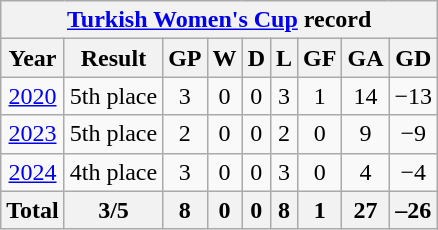<table class="wikitable" style="text-align: center;">
<tr>
<th colspan=9> <a href='#'>Turkish Women's Cup</a> record</th>
</tr>
<tr>
<th>Year</th>
<th>Result</th>
<th>GP</th>
<th>W</th>
<th>D</th>
<th>L</th>
<th>GF</th>
<th>GA</th>
<th>GD</th>
</tr>
<tr>
<td><a href='#'>2020</a></td>
<td>5th place</td>
<td>3</td>
<td>0</td>
<td>0</td>
<td>3</td>
<td>1</td>
<td>14</td>
<td>−13</td>
</tr>
<tr>
<td><a href='#'>2023</a></td>
<td>5th place</td>
<td>2</td>
<td>0</td>
<td>0</td>
<td>2</td>
<td>0</td>
<td>9</td>
<td>−9</td>
</tr>
<tr>
<td><a href='#'>2024</a></td>
<td>4th place</td>
<td>3</td>
<td>0</td>
<td>0</td>
<td>3</td>
<td>0</td>
<td>4</td>
<td>−4</td>
</tr>
<tr>
<th>Total</th>
<th>3/5</th>
<th>8</th>
<th>0</th>
<th>0</th>
<th>8</th>
<th>1</th>
<th>27</th>
<th>–26</th>
</tr>
</table>
